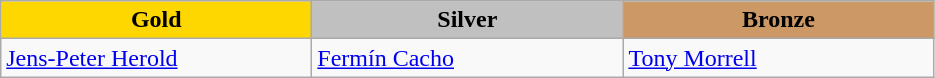<table class="wikitable" style="text-align:left">
<tr align="center">
<td width=200 bgcolor=gold><strong>Gold</strong></td>
<td width=200 bgcolor=silver><strong>Silver</strong></td>
<td width=200 bgcolor=CC9966><strong>Bronze</strong></td>
</tr>
<tr>
<td><a href='#'>Jens-Peter Herold</a><br><em></em></td>
<td><a href='#'>Fermín Cacho</a><br><em></em></td>
<td><a href='#'>Tony Morrell</a><br><em></em></td>
</tr>
</table>
